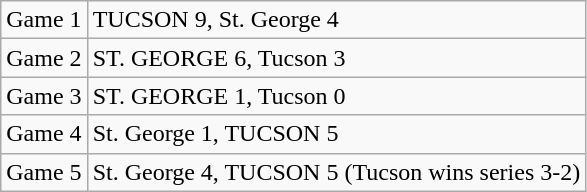<table class="wikitable">
<tr>
<td>Game 1</td>
<td>TUCSON 9, St. George 4</td>
</tr>
<tr>
<td>Game 2</td>
<td>ST. GEORGE 6, Tucson 3</td>
</tr>
<tr>
<td>Game 3</td>
<td>ST. GEORGE 1, Tucson 0</td>
</tr>
<tr>
<td>Game 4</td>
<td>St. George 1, TUCSON 5</td>
</tr>
<tr>
<td>Game 5</td>
<td>St. George 4, TUCSON 5 (Tucson wins series 3-2)</td>
</tr>
</table>
